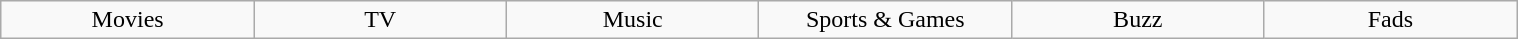<table class="wikitable" style="text-align: center; width: 80%; margin: 1em auto 1em auto;">
<tr>
<td style="width:70pt;">Movies</td>
<td style="width:70pt;">TV</td>
<td style="width:70pt;">Music</td>
<td style="width:70pt;">Sports & Games</td>
<td style="width:70pt;">Buzz</td>
<td style="width:70pt;">Fads</td>
</tr>
</table>
